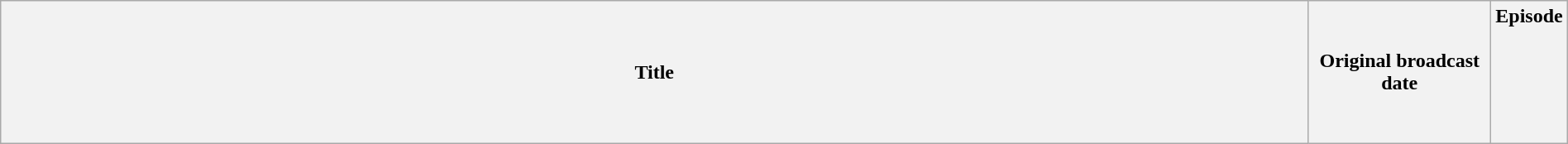<table class="wikitable plainrowheaders" style="width:100%; margin:auto;">
<tr>
<th>Title</th>
<th width="140">Original broadcast date</th>
<th width="40">Episode<br><br><br><br><br><br></th>
</tr>
</table>
